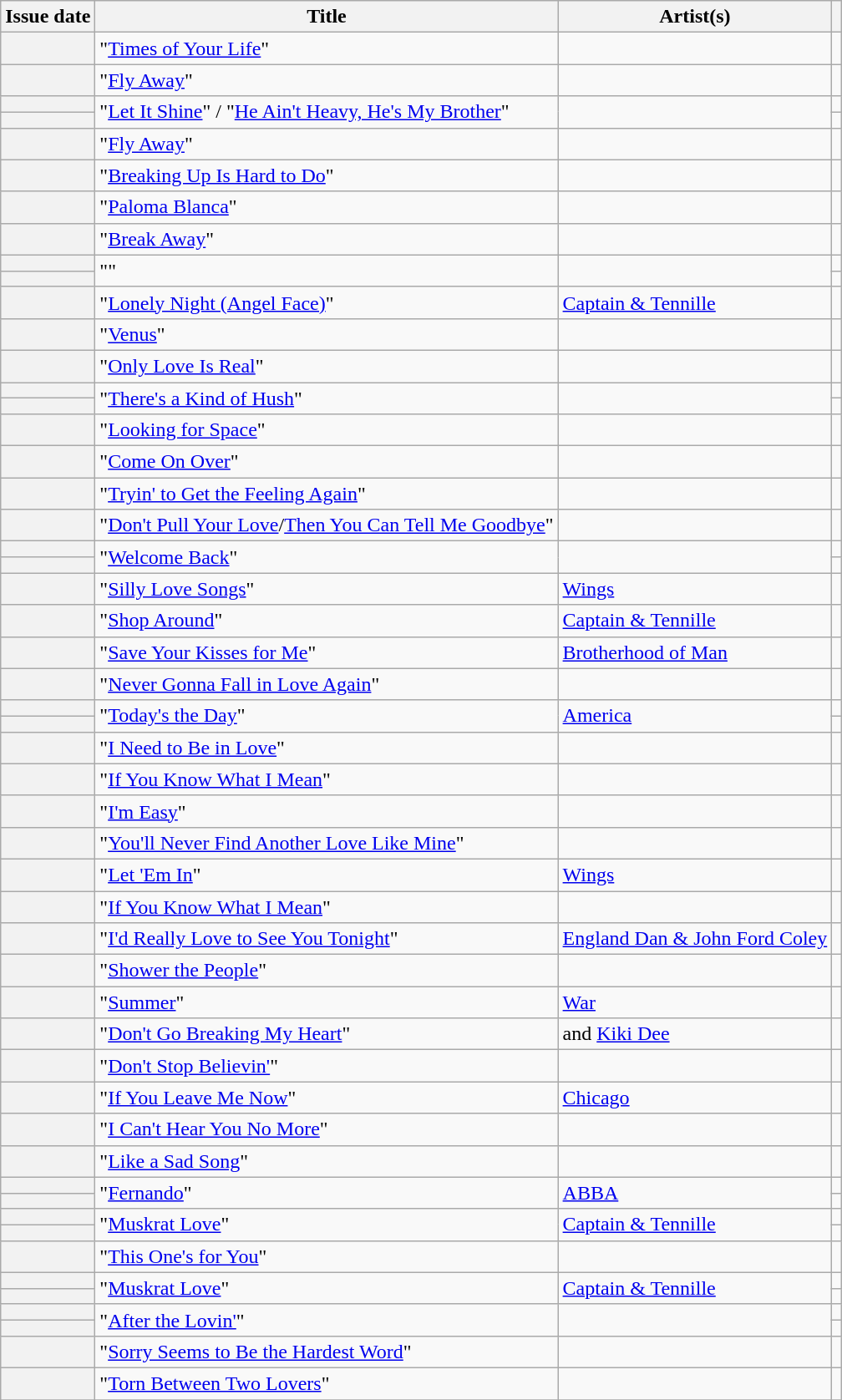<table class="wikitable sortable plainrowheaders">
<tr>
<th scope=col>Issue date</th>
<th scope=col>Title</th>
<th scope=col>Artist(s)</th>
<th scope=col class=unsortable></th>
</tr>
<tr>
<th scope=row></th>
<td rowspan="1">"<a href='#'>Times of Your Life</a>"</td>
<td rowspan="1"></td>
<td align=center></td>
</tr>
<tr>
<th scope=row></th>
<td rowspan="1">"<a href='#'>Fly Away</a>"</td>
<td rowspan="1"></td>
<td align=center></td>
</tr>
<tr>
<th scope=row></th>
<td rowspan="2">"<a href='#'>Let It Shine</a>" / "<a href='#'>He Ain't Heavy, He's My Brother</a>"</td>
<td rowspan="2"></td>
<td align=center></td>
</tr>
<tr>
<th scope=row></th>
<td align=center></td>
</tr>
<tr>
<th scope=row></th>
<td rowspan="1">"<a href='#'>Fly Away</a>"</td>
<td rowspan="1"></td>
<td align=center></td>
</tr>
<tr>
<th scope=row></th>
<td rowspan="1">"<a href='#'>Breaking Up Is Hard to Do</a>"</td>
<td rowspan="1"></td>
<td align=center></td>
</tr>
<tr>
<th scope=row></th>
<td>"<a href='#'>Paloma Blanca</a>"</td>
<td rowspan="1"></td>
<td align=center></td>
</tr>
<tr>
<th scope=row></th>
<td rowspan="1">"<a href='#'>Break Away</a>"</td>
<td rowspan="1"></td>
<td align=center></td>
</tr>
<tr>
<th scope=row></th>
<td rowspan="2">""</td>
<td rowspan="2"></td>
<td align=center></td>
</tr>
<tr>
<th scope=row></th>
<td align=center></td>
</tr>
<tr>
<th scope=row></th>
<td rowspan="1">"<a href='#'>Lonely Night (Angel Face)</a>"</td>
<td rowspan="1"><a href='#'>Captain & Tennille</a></td>
<td align=center></td>
</tr>
<tr>
<th scope=row></th>
<td rowspan="1">"<a href='#'>Venus</a>"</td>
<td rowspan="1"></td>
<td align=center></td>
</tr>
<tr>
<th scope=row></th>
<td rowspan="1">"<a href='#'>Only Love Is Real</a>"</td>
<td rowspan="1"></td>
<td align=center></td>
</tr>
<tr>
<th scope=row></th>
<td rowspan="2">"<a href='#'>There's a Kind of Hush</a>"</td>
<td rowspan="2"></td>
<td align=center></td>
</tr>
<tr>
<th scope=row></th>
<td align=center></td>
</tr>
<tr>
<th scope=row></th>
<td rowspan="1">"<a href='#'>Looking for Space</a>"</td>
<td rowspan="1"></td>
<td align=center></td>
</tr>
<tr>
<th scope=row></th>
<td rowspan="1">"<a href='#'>Come On Over</a>"</td>
<td rowspan="1"></td>
<td align=center></td>
</tr>
<tr>
<th scope=row></th>
<td rowspan="1">"<a href='#'>Tryin' to Get the Feeling Again</a>"</td>
<td rowspan="1"></td>
<td align=center></td>
</tr>
<tr>
<th scope=row></th>
<td rowspan="1">"<a href='#'>Don't Pull Your Love</a>/<a href='#'>Then You Can Tell Me Goodbye</a>"</td>
<td rowspan="1"></td>
<td align=center></td>
</tr>
<tr>
<th scope=row></th>
<td rowspan="2">"<a href='#'>Welcome Back</a>"</td>
<td rowspan="2"></td>
<td align=center></td>
</tr>
<tr>
<th scope=row></th>
<td align=center></td>
</tr>
<tr>
<th scope=row></th>
<td rowspan="1">"<a href='#'>Silly Love Songs</a>"</td>
<td rowspan="1"><a href='#'>Wings</a></td>
<td align=center></td>
</tr>
<tr>
<th scope=row></th>
<td rowspan="1">"<a href='#'>Shop Around</a>"</td>
<td rowspan="1"><a href='#'>Captain & Tennille</a></td>
<td align=center></td>
</tr>
<tr>
<th scope=row></th>
<td rowspan="1">"<a href='#'>Save Your Kisses for Me</a>"</td>
<td rowspan="1"><a href='#'>Brotherhood of Man</a></td>
<td align=center></td>
</tr>
<tr>
<th scope=row></th>
<td rowspan="1">"<a href='#'>Never Gonna Fall in Love Again</a>"</td>
<td rowspan="1"></td>
<td align=center></td>
</tr>
<tr>
<th scope=row></th>
<td rowspan="2">"<a href='#'>Today's the Day</a>"</td>
<td rowspan="2"><a href='#'>America</a></td>
<td align=center></td>
</tr>
<tr>
<th scope=row></th>
<td align=center></td>
</tr>
<tr>
<th scope=row></th>
<td rowspan="1">"<a href='#'>I Need to Be in Love</a>"</td>
<td rowspan="1"></td>
<td align=center></td>
</tr>
<tr>
<th scope=row></th>
<td rowspan="1">"<a href='#'>If You Know What I Mean</a>"</td>
<td rowspan="1"></td>
<td align=center></td>
</tr>
<tr>
<th scope=row></th>
<td rowspan="1">"<a href='#'>I'm Easy</a>"</td>
<td rowspan="1"></td>
<td align=center></td>
</tr>
<tr>
<th scope=row></th>
<td rowspan="1">"<a href='#'>You'll Never Find Another Love Like Mine</a>"</td>
<td rowspan="1"></td>
<td align=center></td>
</tr>
<tr>
<th scope=row></th>
<td rowspan="1">"<a href='#'>Let 'Em In</a>"</td>
<td rowspan="1"><a href='#'>Wings</a></td>
<td align=center></td>
</tr>
<tr>
<th scope=row></th>
<td rowspan="1">"<a href='#'>If You Know What I Mean</a>"</td>
<td rowspan="1"></td>
<td align=center></td>
</tr>
<tr>
<th scope=row></th>
<td rowspan="1">"<a href='#'>I'd Really Love to See You Tonight</a>"</td>
<td rowspan="1"><a href='#'>England Dan & John Ford Coley</a></td>
<td align=center></td>
</tr>
<tr>
<th scope=row></th>
<td rowspan="1">"<a href='#'>Shower the People</a>"</td>
<td rowspan="1"></td>
<td align=center></td>
</tr>
<tr>
<th scope=row></th>
<td rowspan="1">"<a href='#'>Summer</a>"</td>
<td rowspan="1"><a href='#'>War</a></td>
<td align=center></td>
</tr>
<tr>
<th scope=row></th>
<td rowspan="1">"<a href='#'>Don't Go Breaking My Heart</a>"</td>
<td rowspan="1"> and <a href='#'>Kiki Dee</a></td>
<td align=center></td>
</tr>
<tr>
<th scope=row></th>
<td rowspan="1">"<a href='#'>Don't Stop Believin'</a>"</td>
<td rowspan="1"></td>
<td align=center></td>
</tr>
<tr>
<th scope=row></th>
<td rowspan="1">"<a href='#'>If You Leave Me Now</a>"</td>
<td rowspan="1"><a href='#'>Chicago</a></td>
<td align=center></td>
</tr>
<tr>
<th scope=row></th>
<td>"<a href='#'>I Can't Hear You No More</a>"</td>
<td></td>
<td align=center></td>
</tr>
<tr>
<th scope=row></th>
<td>"<a href='#'>Like a Sad Song</a>"</td>
<td></td>
<td align=center></td>
</tr>
<tr>
<th scope=row></th>
<td rowspan="2">"<a href='#'>Fernando</a>"</td>
<td rowspan="2"><a href='#'>ABBA</a></td>
<td align=center></td>
</tr>
<tr>
<th scope=row></th>
<td align=center></td>
</tr>
<tr>
<th scope=row></th>
<td rowspan="2">"<a href='#'>Muskrat Love</a>"</td>
<td rowspan="2"><a href='#'>Captain & Tennille</a></td>
<td align=center></td>
</tr>
<tr>
<th scope=row></th>
<td align=center></td>
</tr>
<tr>
<th scope=row></th>
<td>"<a href='#'>This One's for You</a>"</td>
<td></td>
<td align=center></td>
</tr>
<tr>
<th scope=row></th>
<td rowspan="2">"<a href='#'>Muskrat Love</a>"</td>
<td rowspan="2"><a href='#'>Captain & Tennille</a></td>
<td align=center></td>
</tr>
<tr>
<th scope=row></th>
<td align=center></td>
</tr>
<tr>
<th scope=row></th>
<td rowspan="2">"<a href='#'>After the Lovin'</a>"</td>
<td rowspan="2"></td>
<td align=center></td>
</tr>
<tr>
<th scope=row></th>
<td align=center></td>
</tr>
<tr>
<th scope=row></th>
<td>"<a href='#'>Sorry Seems to Be the Hardest Word</a>"</td>
<td></td>
<td align=center></td>
</tr>
<tr>
<th scope=row></th>
<td>"<a href='#'>Torn Between Two Lovers</a>"</td>
<td></td>
<td align=center></td>
</tr>
<tr>
</tr>
</table>
